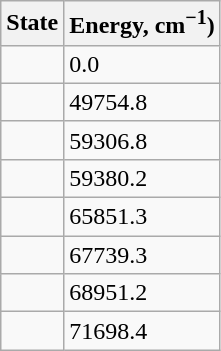<table class="wikitable" style="margin-left:1em;">
<tr>
<th>State</th>
<th>Energy, cm<sup>−1</sup>)</th>
</tr>
<tr>
<td></td>
<td>0.0</td>
</tr>
<tr>
<td></td>
<td>49754.8</td>
</tr>
<tr>
<td></td>
<td>59306.8</td>
</tr>
<tr>
<td></td>
<td>59380.2</td>
</tr>
<tr>
<td></td>
<td>65851.3</td>
</tr>
<tr>
<td></td>
<td>67739.3</td>
</tr>
<tr>
<td></td>
<td>68951.2</td>
</tr>
<tr>
<td></td>
<td>71698.4</td>
</tr>
</table>
